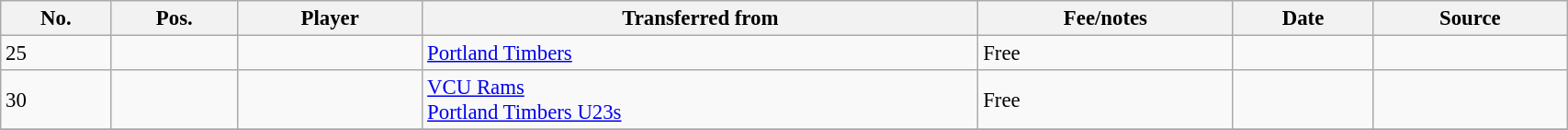<table class="wikitable sortable" style="width:90%; text-align:center; font-size:95%; text-align:left;">
<tr>
<th><strong>No.</strong></th>
<th><strong>Pos.</strong></th>
<th><strong>Player</strong></th>
<th><strong>Transferred from</strong></th>
<th><strong>Fee/notes</strong></th>
<th><strong>Date</strong></th>
<th><strong>Source</strong></th>
</tr>
<tr>
<td>25</td>
<td align=center></td>
<td></td>
<td> <a href='#'>Portland Timbers</a></td>
<td>Free</td>
<td></td>
<td></td>
</tr>
<tr>
<td>30</td>
<td align=center></td>
<td></td>
<td> <a href='#'>VCU Rams</a><br> <a href='#'>Portland Timbers U23s</a></td>
<td>Free</td>
<td></td>
<td></td>
</tr>
<tr>
</tr>
</table>
